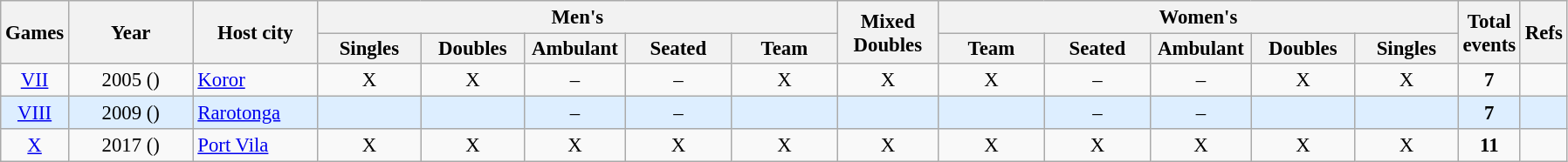<table class=wikitable style="text-align:center; font-size:95%;">
<tr>
<th width=25 rowspan=2>Games</th>
<th width=88 rowspan=2>Year</th>
<th width=88 rowspan=2>Host city </th>
<th colspan=5>Men's</th>
<th rowspan=2 scope="col" style="width:5em; padding: 2px 0px;">Mixed<br>Doubles</th>
<th colspan=5>Women's</th>
<th rowspan=2>Total<br>events</th>
<th rowspan=2>Refs</th>
</tr>
<tr>
<th scope="col" style="width:5em; padding: 2px 1px;">Singles</th>
<th scope="col" style="width:5em; padding: 2px 1px;">Doubles</th>
<th scope="col" style="width:5em; padding: 2px 0px;">Ambulant</th>
<th scope="col" style="width:5em; padding: 2px 2px;">Seated</th>
<th scope="col" style="width:5em; padding: 2px 2px;">Team</th>
<th scope="col" style="width:5em; padding: 2px 2px;">Team</th>
<th scope="col" style="width:5em; padding: 2px 2px;">Seated</th>
<th scope="col" style="width:5em; padding: 2px 0px;">Ambulant</th>
<th scope="col" style="width:5em; padding: 2px 1px;">Doubles</th>
<th scope="col" style="width:5em; padding: 2px 1px;">Singles </th>
</tr>
<tr>
<td align=center><a href='#'>VII</a></td>
<td>2005 ()</td>
<td align=left><a href='#'>Koror</a> </td>
<td>X</td>
<td>X</td>
<td>–</td>
<td>–</td>
<td>X</td>
<td>X</td>
<td>X</td>
<td>–</td>
<td>–</td>
<td>X</td>
<td>X</td>
<td><span><strong>7</strong></span></td>
<td></td>
</tr>
<tr bgcolor=#ddeeff>
<td align=center><a href='#'>VIII</a></td>
<td>2009 ()</td>
<td align=left><a href='#'>Rarotonga</a> </td>
<td> <br> </td>
<td> <br> </td>
<td>–</td>
<td>–</td>
<td> <br> </td>
<td> <br> </td>
<td> <br> </td>
<td>–</td>
<td>–</td>
<td> <br> </td>
<td> <br> </td>
<td><strong>7</strong></td>
<td></td>
</tr>
<tr>
<td align=center><a href='#'>X</a></td>
<td>2017 ()</td>
<td align=left><a href='#'>Port Vila</a> </td>
<td>X</td>
<td>X</td>
<td>X</td>
<td>X</td>
<td>X</td>
<td>X</td>
<td>X</td>
<td>X</td>
<td>X</td>
<td>X</td>
<td>X</td>
<td><strong>11</strong></td>
<td></td>
</tr>
</table>
